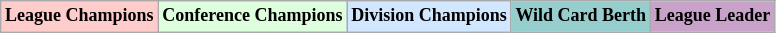<table class="wikitable"  style="margin:center; font-size:75%;">
<tr>
<td style="text-align:center; background:#fcc;"><strong>League Champions</strong></td>
<td style="text-align:center; background:#dfd;"><strong>Conference Champions</strong></td>
<td style="text-align:center; background:#d0e7ff;"><strong>Division Champions</strong></td>
<td style="text-align:center; background:#96cdcd;"><strong>Wild Card Berth</strong></td>
<td style="text-align:center; background:#c8a2c8;"><strong>League Leader</strong></td>
</tr>
</table>
